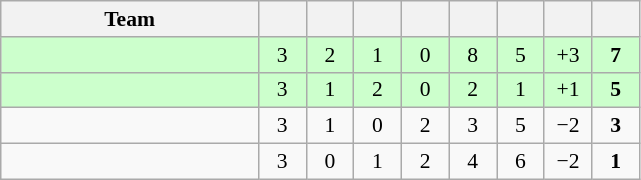<table class="wikitable" style="text-align: center; font-size: 90%;">
<tr>
<th width=165>Team</th>
<th width=25></th>
<th width=25></th>
<th width=25></th>
<th width=25></th>
<th width=25></th>
<th width=25></th>
<th width=25></th>
<th width=25></th>
</tr>
<tr style="background:#cfc;">
<td align="left"></td>
<td>3</td>
<td>2</td>
<td>1</td>
<td>0</td>
<td>8</td>
<td>5</td>
<td>+3</td>
<td><strong>7</strong></td>
</tr>
<tr style="background:#cfc;">
<td align="left"></td>
<td>3</td>
<td>1</td>
<td>2</td>
<td>0</td>
<td>2</td>
<td>1</td>
<td>+1</td>
<td><strong>5</strong></td>
</tr>
<tr>
<td align="left"></td>
<td>3</td>
<td>1</td>
<td>0</td>
<td>2</td>
<td>3</td>
<td>5</td>
<td>−2</td>
<td><strong>3</strong></td>
</tr>
<tr>
<td align="left"></td>
<td>3</td>
<td>0</td>
<td>1</td>
<td>2</td>
<td>4</td>
<td>6</td>
<td>−2</td>
<td><strong>1</strong></td>
</tr>
</table>
